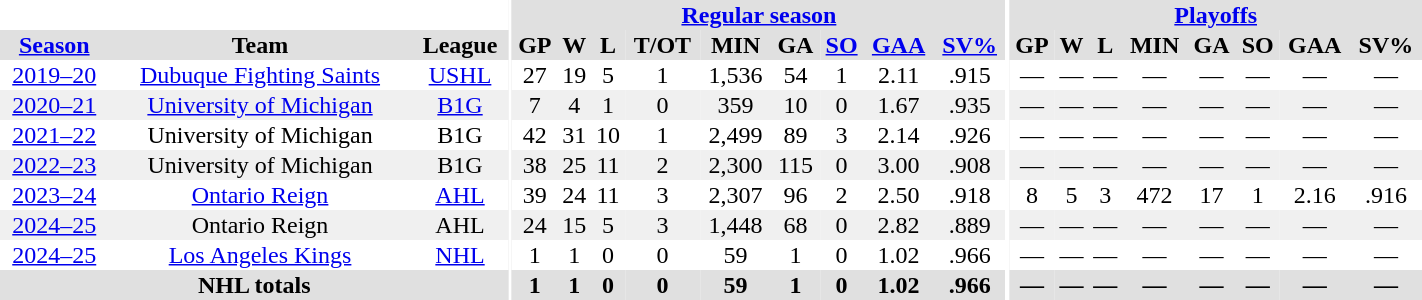<table border="0" cellpadding="1" cellspacing="0" style="text-align:center; width:75%;">
<tr bgcolor="#e0e0e0">
<th colspan="3" bgcolor="#ffffff"></th>
<th rowspan="99" bgcolor="#ffffff"></th>
<th colspan="9" bgcolor="#e0e0e0"><a href='#'>Regular season</a></th>
<th rowspan="99" bgcolor="#ffffff"></th>
<th colspan="8" bgcolor="#e0e0e0"><a href='#'>Playoffs</a></th>
</tr>
<tr bgcolor="#e0e0e0">
<th><a href='#'>Season</a></th>
<th>Team</th>
<th>League</th>
<th>GP</th>
<th>W</th>
<th>L</th>
<th>T/OT</th>
<th>MIN</th>
<th>GA</th>
<th><a href='#'>SO</a></th>
<th><a href='#'>GAA</a></th>
<th><a href='#'>SV%</a></th>
<th>GP</th>
<th>W</th>
<th>L</th>
<th>MIN</th>
<th>GA</th>
<th>SO</th>
<th>GAA</th>
<th>SV%</th>
</tr>
<tr>
<td><a href='#'>2019–20</a></td>
<td><a href='#'>Dubuque Fighting Saints</a></td>
<td><a href='#'>USHL</a></td>
<td>27</td>
<td>19</td>
<td>5</td>
<td>1</td>
<td>1,536</td>
<td>54</td>
<td>1</td>
<td>2.11</td>
<td>.915</td>
<td>—</td>
<td>—</td>
<td>—</td>
<td>—</td>
<td —>—</td>
<td>—</td>
<td>—</td>
<td>—</td>
</tr>
<tr bgcolor="#f0f0f0">
<td><a href='#'>2020–21</a></td>
<td><a href='#'>University of Michigan</a></td>
<td><a href='#'>B1G</a></td>
<td>7</td>
<td>4</td>
<td>1</td>
<td>0</td>
<td>359</td>
<td>10</td>
<td>0</td>
<td>1.67</td>
<td>.935</td>
<td>—</td>
<td>—</td>
<td>—</td>
<td>—</td>
<td>—</td>
<td>—</td>
<td>—</td>
<td>—</td>
</tr>
<tr>
<td><a href='#'>2021–22</a></td>
<td>University of Michigan</td>
<td>B1G</td>
<td>42</td>
<td>31</td>
<td>10</td>
<td>1</td>
<td>2,499</td>
<td>89</td>
<td>3</td>
<td>2.14</td>
<td>.926</td>
<td>—</td>
<td>—</td>
<td>—</td>
<td>—</td>
<td>—</td>
<td>—</td>
<td>—</td>
<td>—</td>
</tr>
<tr bgcolor="#f0f0f0">
<td><a href='#'>2022–23</a></td>
<td>University of Michigan</td>
<td>B1G</td>
<td>38</td>
<td>25</td>
<td>11</td>
<td>2</td>
<td>2,300</td>
<td>115</td>
<td>0</td>
<td>3.00</td>
<td>.908</td>
<td>—</td>
<td>—</td>
<td>—</td>
<td>—</td>
<td>—</td>
<td>—</td>
<td>—</td>
<td>—</td>
</tr>
<tr>
<td><a href='#'>2023–24</a></td>
<td><a href='#'>Ontario Reign</a></td>
<td><a href='#'>AHL</a></td>
<td>39</td>
<td>24</td>
<td>11</td>
<td>3</td>
<td>2,307</td>
<td>96</td>
<td>2</td>
<td>2.50</td>
<td>.918</td>
<td>8</td>
<td>5</td>
<td>3</td>
<td>472</td>
<td>17</td>
<td>1</td>
<td>2.16</td>
<td>.916</td>
</tr>
<tr bgcolor="#f0f0f0">
<td><a href='#'>2024–25</a></td>
<td>Ontario Reign</td>
<td>AHL</td>
<td>24</td>
<td>15</td>
<td>5</td>
<td>3</td>
<td>1,448</td>
<td>68</td>
<td>0</td>
<td>2.82</td>
<td>.889</td>
<td>—</td>
<td>—</td>
<td>—</td>
<td>—</td>
<td>—</td>
<td>—</td>
<td>—</td>
<td>—</td>
</tr>
<tr>
<td><a href='#'>2024–25</a></td>
<td><a href='#'>Los Angeles Kings</a></td>
<td><a href='#'>NHL</a></td>
<td>1</td>
<td>1</td>
<td>0</td>
<td>0</td>
<td>59</td>
<td>1</td>
<td>0</td>
<td>1.02</td>
<td>.966</td>
<td>—</td>
<td>—</td>
<td>—</td>
<td>—</td>
<td>—</td>
<td>—</td>
<td>—</td>
<td>—</td>
</tr>
<tr bgcolor="#e0e0e0">
<th colspan="3">NHL totals</th>
<th>1</th>
<th>1</th>
<th>0</th>
<th>0</th>
<th>59</th>
<th>1</th>
<th>0</th>
<th>1.02</th>
<th>.966</th>
<th>—</th>
<th>—</th>
<th>—</th>
<th>—</th>
<th>—</th>
<th>—</th>
<th>—</th>
<th>—</th>
</tr>
</table>
